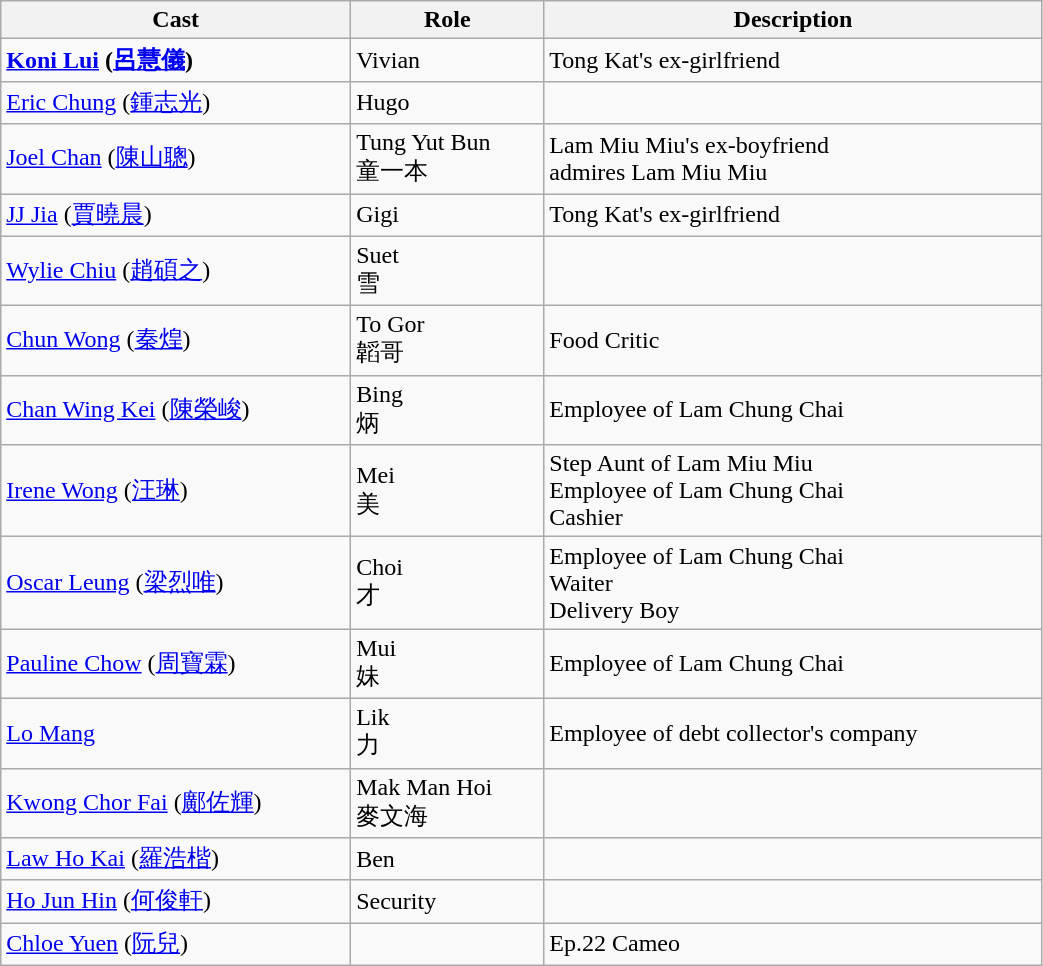<table class="wikitable" width="55%">
<tr>
<th>Cast</th>
<th>Role</th>
<th>Description</th>
</tr>
<tr>
<td><strong><a href='#'>Koni Lui</a> (<a href='#'>呂慧儀</a>)</strong></td>
<td>Vivian</td>
<td>Tong Kat's ex-girlfriend</td>
</tr>
<tr>
<td><a href='#'>Eric Chung</a> (<a href='#'>鍾志光</a>)</td>
<td>Hugo</td>
<td></td>
</tr>
<tr>
<td><a href='#'>Joel Chan</a> (<a href='#'>陳山聰</a>)</td>
<td>Tung Yut Bun <br> 童一本</td>
<td>Lam Miu Miu's ex-boyfriend <br> admires Lam Miu Miu</td>
</tr>
<tr>
<td><a href='#'>JJ Jia</a> (<a href='#'>賈曉晨</a>)</td>
<td>Gigi</td>
<td>Tong Kat's ex-girlfriend</td>
</tr>
<tr>
<td><a href='#'>Wylie Chiu</a> (<a href='#'>趙碩之</a>)</td>
<td>Suet <br> 雪</td>
<td></td>
</tr>
<tr>
<td><a href='#'>Chun Wong</a> (<a href='#'>秦煌</a>)</td>
<td>To Gor <br> 韜哥</td>
<td>Food Critic</td>
</tr>
<tr>
<td><a href='#'>Chan Wing Kei</a> (<a href='#'>陳榮峻</a>)</td>
<td>Bing <br> 炳</td>
<td>Employee of Lam Chung Chai</td>
</tr>
<tr>
<td><a href='#'>Irene Wong</a> (<a href='#'>汪琳</a>)</td>
<td>Mei <br> 美</td>
<td>Step Aunt of Lam Miu Miu <br> Employee of Lam Chung Chai <br> Cashier</td>
</tr>
<tr>
<td><a href='#'>Oscar Leung</a> (<a href='#'>梁烈唯</a>)</td>
<td>Choi <br> 才</td>
<td>Employee of Lam Chung Chai <br> Waiter <br> Delivery Boy</td>
</tr>
<tr>
<td><a href='#'>Pauline Chow</a> (<a href='#'>周寶霖</a>)</td>
<td>Mui <br> 妹</td>
<td>Employee of Lam Chung Chai</td>
</tr>
<tr>
<td><a href='#'>Lo Mang</a></td>
<td>Lik <br> 力</td>
<td>Employee of debt collector's company</td>
</tr>
<tr>
<td><a href='#'>Kwong Chor Fai</a> (<a href='#'>鄺佐輝</a>)</td>
<td>Mak Man Hoi <br> 麥文海</td>
<td></td>
</tr>
<tr>
<td><a href='#'>Law Ho Kai</a> (<a href='#'>羅浩楷</a>)</td>
<td>Ben</td>
<td></td>
</tr>
<tr>
<td><a href='#'>Ho Jun Hin</a> (<a href='#'>何俊軒</a>)</td>
<td>Security</td>
<td></td>
</tr>
<tr>
<td><a href='#'>Chloe Yuen</a> (<a href='#'>阮兒</a>)</td>
<td></td>
<td>Ep.22 Cameo</td>
</tr>
</table>
